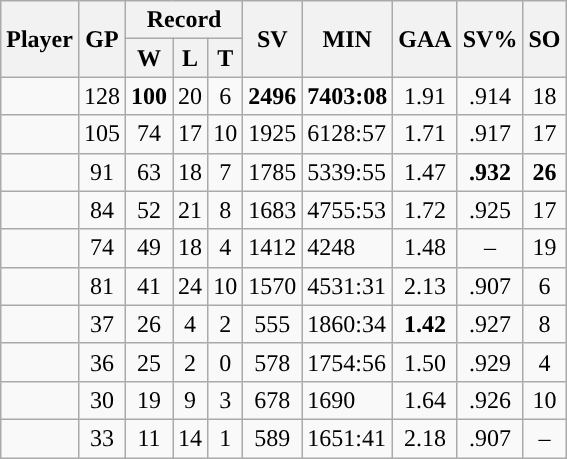<table class="wikitable sortable" style="text-align:center;">
<tr>
<th rowspan="2">Player</th>
<th rowspan="2">GP</th>
<th colspan="3">Record</th>
<th rowspan="2">SV</th>
<th rowspan="2">MIN</th>
<th rowspan="2">GAA</th>
<th rowspan="2">SV%</th>
<th rowspan="2">SO</th>
</tr>
<tr>
<th>W</th>
<th>L</th>
<th>T</th>
</tr>
<tr>
<td align="left"></td>
<td>128</td>
<td><strong>100</strong></td>
<td>20</td>
<td>6</td>
<td><strong>2496</strong></td>
<td align="left"><strong>7403:08</strong></td>
<td>1.91</td>
<td>.914</td>
<td>18</td>
</tr>
<tr>
<td align="left"></td>
<td>105</td>
<td>74</td>
<td>17</td>
<td>10</td>
<td>1925</td>
<td align="left">6128:57</td>
<td>1.71</td>
<td>.917</td>
<td>17</td>
</tr>
<tr>
<td align="left"></td>
<td>91</td>
<td>63</td>
<td>18</td>
<td>7</td>
<td>1785</td>
<td align="left">5339:55</td>
<td>1.47</td>
<td><strong>.932</strong></td>
<td><strong>26</strong></td>
</tr>
<tr>
<td align="left"></td>
<td>84</td>
<td>52</td>
<td>21</td>
<td>8</td>
<td>1683</td>
<td align="left">4755:53</td>
<td>1.72</td>
<td>.925</td>
<td>17</td>
</tr>
<tr>
<td align="left"></td>
<td>74</td>
<td>49</td>
<td>18</td>
<td>4</td>
<td>1412</td>
<td align="left">4248</td>
<td>1.48</td>
<td>–</td>
<td>19</td>
</tr>
<tr>
<td align="left"></td>
<td>81</td>
<td>41</td>
<td>24</td>
<td>10</td>
<td>1570</td>
<td align="left">4531:31</td>
<td>2.13</td>
<td>.907</td>
<td>6</td>
</tr>
<tr>
<td align="left"></td>
<td>37</td>
<td>26</td>
<td>4</td>
<td>2</td>
<td>555</td>
<td align="left">1860:34</td>
<td><strong>1.42</strong></td>
<td>.927</td>
<td>8</td>
</tr>
<tr>
<td align="left"></td>
<td>36</td>
<td>25</td>
<td>2</td>
<td>0</td>
<td>578</td>
<td align="left">1754:56</td>
<td>1.50</td>
<td>.929</td>
<td>4</td>
</tr>
<tr>
<td align="left"></td>
<td>30</td>
<td>19</td>
<td>9</td>
<td>3</td>
<td>678</td>
<td align="left">1690</td>
<td>1.64</td>
<td>.926</td>
<td>10</td>
</tr>
<tr>
<td align="left"></td>
<td>33</td>
<td>11</td>
<td>14</td>
<td>1</td>
<td>589</td>
<td align="left">1651:41</td>
<td>2.18</td>
<td>.907</td>
<td>–</td>
</tr>
</table>
